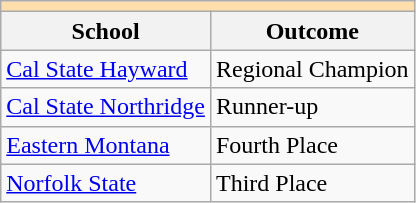<table class="wikitable" style="float:left; margin-right:1em;">
<tr>
<th colspan="3" style="background:#ffdead;"></th>
</tr>
<tr>
<th>School</th>
<th>Outcome</th>
</tr>
<tr>
<td><a href='#'>Cal State Hayward</a></td>
<td>Regional Champion</td>
</tr>
<tr>
<td><a href='#'>Cal State Northridge</a></td>
<td>Runner-up</td>
</tr>
<tr>
<td><a href='#'>Eastern Montana</a></td>
<td>Fourth Place</td>
</tr>
<tr>
<td><a href='#'>Norfolk State</a></td>
<td>Third Place</td>
</tr>
</table>
